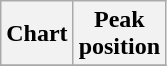<table class="wikitable plainrowheaders" style="text-align:center">
<tr>
<th scope="col">Chart</th>
<th scope="col">Peak<br>position</th>
</tr>
<tr>
</tr>
</table>
